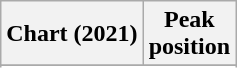<table class="wikitable sortable plainrowheaders" style="text-align:center">
<tr>
<th scope="col">Chart (2021)</th>
<th scope="col">Peak<br>position</th>
</tr>
<tr>
</tr>
<tr>
</tr>
<tr>
</tr>
<tr>
</tr>
</table>
